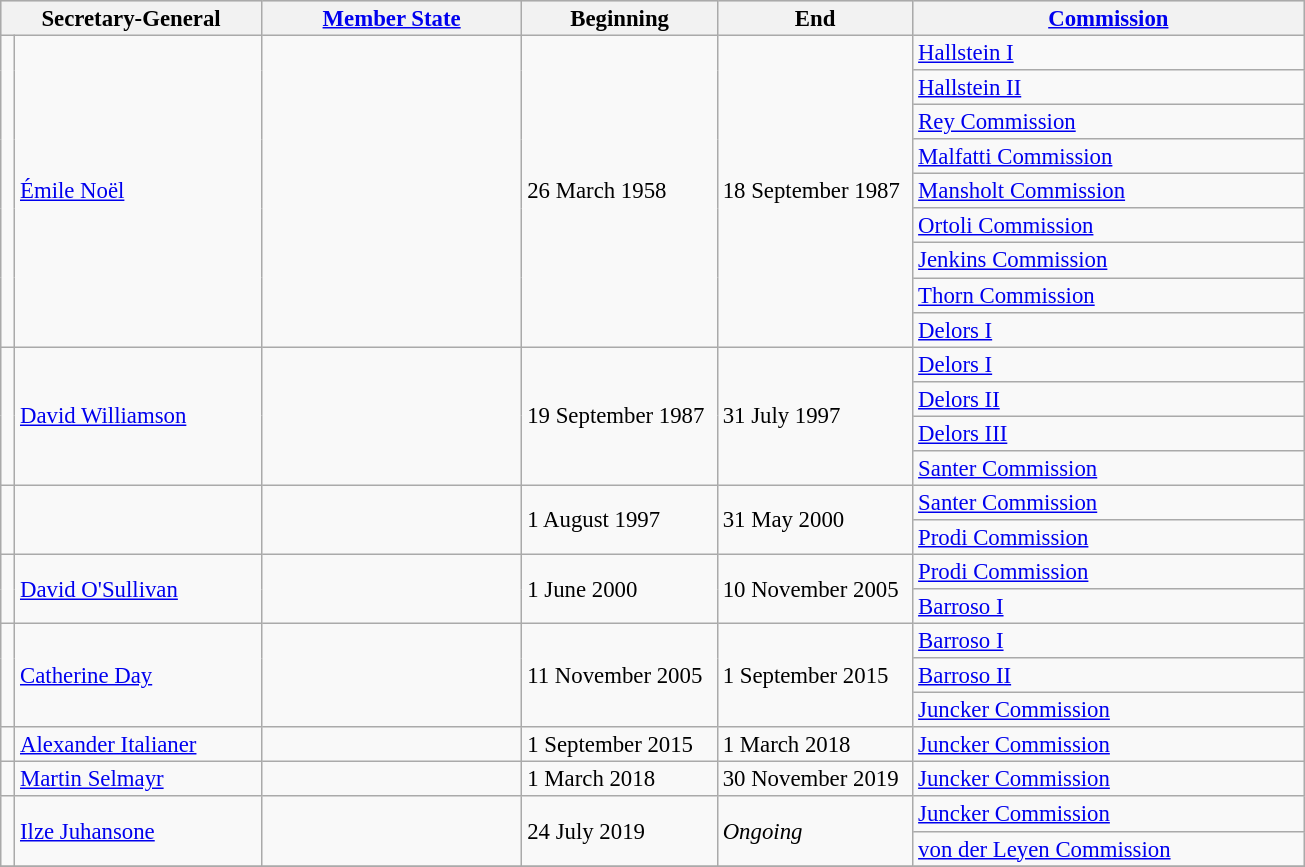<table class="wikitable sortable" style="font-size:95%;line-height:16px;">
<tr bgcolor=lightgrey>
<th width="20%" colspan=2>Secretary-General</th>
<th width="20%"><a href='#'>Member State</a></th>
<th width="15%">Beginning</th>
<th width="15%">End</th>
<th width="30%"><a href='#'>Commission</a></th>
</tr>
<tr>
<td rowspan="9"></td>
<td rowspan="9"><a href='#'>Émile Noël</a></td>
<td rowspan="9"></td>
<td rowspan="9">26 March 1958</td>
<td rowspan="9">18 September 1987</td>
<td><a href='#'>Hallstein I</a></td>
</tr>
<tr>
<td><a href='#'>Hallstein II</a></td>
</tr>
<tr>
<td><a href='#'>Rey Commission</a></td>
</tr>
<tr>
<td><a href='#'>Malfatti Commission</a></td>
</tr>
<tr>
<td><a href='#'>Mansholt Commission</a></td>
</tr>
<tr>
<td><a href='#'>Ortoli Commission</a></td>
</tr>
<tr>
<td><a href='#'>Jenkins Commission</a></td>
</tr>
<tr>
<td><a href='#'>Thorn Commission</a></td>
</tr>
<tr>
<td><a href='#'>Delors I</a></td>
</tr>
<tr>
<td rowspan="4"></td>
<td rowspan="4"><a href='#'>David Williamson</a></td>
<td rowspan="4"></td>
<td rowspan="4">19 September 1987</td>
<td rowspan="4">31 July 1997</td>
<td><a href='#'>Delors I</a></td>
</tr>
<tr>
<td><a href='#'>Delors II</a></td>
</tr>
<tr>
<td><a href='#'>Delors III</a></td>
</tr>
<tr>
<td><a href='#'>Santer Commission</a></td>
</tr>
<tr>
<td rowspan="2"></td>
<td rowspan="2"></td>
<td rowspan="2"></td>
<td rowspan="2">1 August 1997</td>
<td rowspan="2">31 May 2000</td>
<td><a href='#'>Santer Commission</a></td>
</tr>
<tr>
<td><a href='#'>Prodi Commission</a></td>
</tr>
<tr>
<td rowspan="2"></td>
<td rowspan="2"><a href='#'>David O'Sullivan</a></td>
<td rowspan="2"></td>
<td rowspan="2">1 June 2000</td>
<td rowspan="2">10 November 2005</td>
<td><a href='#'>Prodi Commission</a></td>
</tr>
<tr>
<td><a href='#'>Barroso I</a></td>
</tr>
<tr>
<td rowspan="3"></td>
<td rowspan="3"><a href='#'>Catherine Day</a></td>
<td rowspan="3"></td>
<td rowspan="3">11 November 2005</td>
<td rowspan="3">1 September 2015</td>
<td><a href='#'>Barroso I</a></td>
</tr>
<tr>
<td><a href='#'>Barroso II</a></td>
</tr>
<tr>
<td><a href='#'>Juncker Commission</a></td>
</tr>
<tr>
<td></td>
<td><a href='#'>Alexander Italianer</a></td>
<td></td>
<td>1 September 2015</td>
<td>1 March 2018</td>
<td><a href='#'>Juncker Commission</a></td>
</tr>
<tr>
<td></td>
<td><a href='#'>Martin Selmayr</a></td>
<td></td>
<td>1 March 2018</td>
<td>30 November 2019</td>
<td><a href='#'>Juncker Commission</a></td>
</tr>
<tr>
<td rowspan="2"></td>
<td rowspan="2"><a href='#'>Ilze Juhansone</a></td>
<td rowspan="2"></td>
<td rowspan="2">24 July 2019</td>
<td rowspan="2"><em>Ongoing</em></td>
<td><a href='#'>Juncker Commission</a></td>
</tr>
<tr>
<td><a href='#'>von der Leyen Commission</a></td>
</tr>
<tr>
</tr>
</table>
